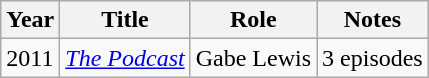<table class="wikitable sortable">
<tr>
<th>Year</th>
<th>Title</th>
<th>Role</th>
<th>Notes</th>
</tr>
<tr>
<td>2011</td>
<td><em><a href='#'>The Podcast</a></em></td>
<td>Gabe Lewis</td>
<td>3 episodes</td>
</tr>
</table>
